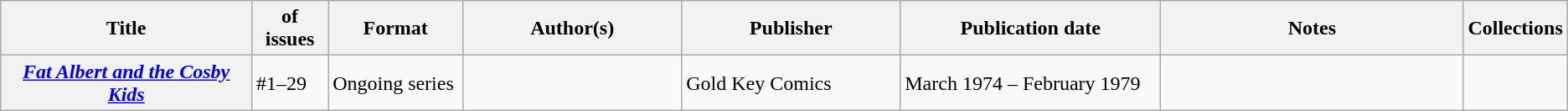<table class="wikitable">
<tr>
<th>Title</th>
<th style="width:40pt"> of issues</th>
<th style="width:75pt">Format</th>
<th style="width:125pt">Author(s)</th>
<th style="width:125pt">Publisher</th>
<th style="width:150pt">Publication date</th>
<th style="width:175pt">Notes</th>
<th>Collections</th>
</tr>
<tr>
<th><em><a href='#'>Fat Albert and the Cosby Kids</a></em></th>
<td>#1–29</td>
<td>Ongoing series</td>
<td></td>
<td>Gold Key Comics</td>
<td>March 1974 – February 1979</td>
<td></td>
<td></td>
</tr>
</table>
